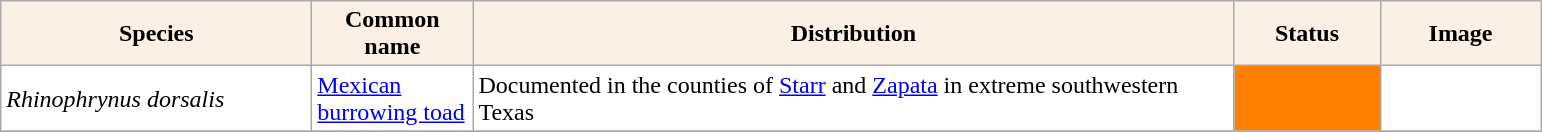<table class="sortable wikitable plainrowheaders" border="0" style="background:#ffffff" align="top" class="sortable wikitable">
<tr –>
<th scope="col" style="background-color:Linen; color:Black" width=200 px>Species</th>
<th scope="col" style="background-color:Linen; color:Black" width=100 px>Common name</th>
<th scope="col" style="background:Linen; color:Black" width=500 px>Distribution</th>
<th scope="col" style="background-color:Linen; color:Black" width=90 px>Status</th>
<th scope="col" style="background:Linen; color:Black" width=100 px>Image</th>
</tr>
<tr>
<td !scope="row" style="background:#ffffff"><em>Rhinophrynus dorsalis</em></td>
<td><a href='#'>Mexican burrowing toad</a></td>
<td>Documented in the counties of <a href='#'>Starr</a> and <a href='#'>Zapata</a> in extreme southwestern Texas</td>
<td style="background: #FF8000; text-align:center;"></td>
<td></td>
</tr>
<tr>
</tr>
</table>
